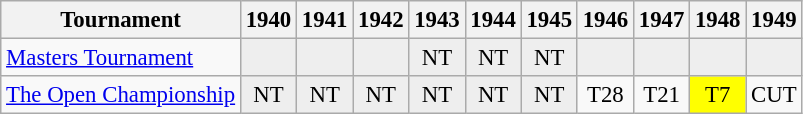<table class="wikitable" style="font-size:95%;text-align:center;">
<tr>
<th>Tournament</th>
<th>1940</th>
<th>1941</th>
<th>1942</th>
<th>1943</th>
<th>1944</th>
<th>1945</th>
<th>1946</th>
<th>1947</th>
<th>1948</th>
<th>1949</th>
</tr>
<tr>
<td align=left><a href='#'>Masters Tournament</a></td>
<td style="background:#eeeeee;"></td>
<td style="background:#eeeeee;"></td>
<td style="background:#eeeeee;"></td>
<td style="background:#eeeeee;">NT</td>
<td style="background:#eeeeee;">NT</td>
<td style="background:#eeeeee;">NT</td>
<td style="background:#eeeeee;"></td>
<td style="background:#eeeeee;"></td>
<td style="background:#eeeeee;"></td>
<td style="background:#eeeeee;"></td>
</tr>
<tr>
<td align=left><a href='#'>The Open Championship</a></td>
<td style="background:#eeeeee;">NT</td>
<td style="background:#eeeeee;">NT</td>
<td style="background:#eeeeee;">NT</td>
<td style="background:#eeeeee;">NT</td>
<td style="background:#eeeeee;">NT</td>
<td style="background:#eeeeee;">NT</td>
<td>T28</td>
<td>T21</td>
<td style="background:yellow;">T7</td>
<td>CUT</td>
</tr>
</table>
